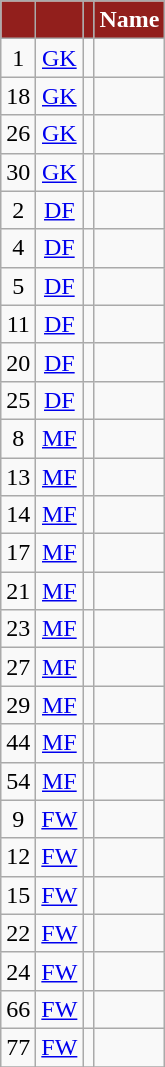<table class="wikitable sortable" style="text-align:center;">
<tr>
<th style="background:#921f1c; color:#fff;" scope="col"></th>
<th style="background:#921f1c; color:#fff;" scope="col"></th>
<th style="background:#921f1c; color:#fff;" scope="col"></th>
<th style="background:#921f1c; color:#fff;" scope="col">Name</th>
</tr>
<tr>
<td>1</td>
<td><a href='#'>GK</a></td>
<td></td>
<td></td>
</tr>
<tr>
<td>18</td>
<td><a href='#'>GK</a></td>
<td></td>
<td></td>
</tr>
<tr>
<td>26</td>
<td><a href='#'>GK</a></td>
<td></td>
<td></td>
</tr>
<tr>
<td>30</td>
<td><a href='#'>GK</a></td>
<td></td>
<td></td>
</tr>
<tr>
<td>2</td>
<td><a href='#'>DF</a></td>
<td></td>
<td></td>
</tr>
<tr>
<td>4</td>
<td><a href='#'>DF</a></td>
<td></td>
<td></td>
</tr>
<tr>
<td>5</td>
<td><a href='#'>DF</a></td>
<td></td>
<td></td>
</tr>
<tr>
<td>11</td>
<td><a href='#'>DF</a></td>
<td></td>
<td></td>
</tr>
<tr>
<td>20</td>
<td><a href='#'>DF</a></td>
<td></td>
<td></td>
</tr>
<tr>
<td>25</td>
<td><a href='#'>DF</a></td>
<td></td>
<td></td>
</tr>
<tr>
<td>8</td>
<td><a href='#'>MF</a></td>
<td></td>
<td></td>
</tr>
<tr>
<td>13</td>
<td><a href='#'>MF</a></td>
<td></td>
<td></td>
</tr>
<tr>
<td>14</td>
<td><a href='#'>MF</a></td>
<td></td>
<td></td>
</tr>
<tr>
<td>17</td>
<td><a href='#'>MF</a></td>
<td></td>
<td></td>
</tr>
<tr>
<td>21</td>
<td><a href='#'>MF</a></td>
<td></td>
<td></td>
</tr>
<tr>
<td>23</td>
<td><a href='#'>MF</a></td>
<td></td>
<td></td>
</tr>
<tr>
<td>27</td>
<td><a href='#'>MF</a></td>
<td></td>
<td></td>
</tr>
<tr>
<td>29</td>
<td><a href='#'>MF</a></td>
<td></td>
<td></td>
</tr>
<tr>
<td>44</td>
<td><a href='#'>MF</a></td>
<td></td>
<td></td>
</tr>
<tr>
<td>54</td>
<td><a href='#'>MF</a></td>
<td></td>
<td></td>
</tr>
<tr>
<td>9</td>
<td><a href='#'>FW</a></td>
<td></td>
<td></td>
</tr>
<tr>
<td>12</td>
<td><a href='#'>FW</a></td>
<td></td>
<td></td>
</tr>
<tr>
<td>15</td>
<td><a href='#'>FW</a></td>
<td></td>
<td></td>
</tr>
<tr>
<td>22</td>
<td><a href='#'>FW</a></td>
<td></td>
<td></td>
</tr>
<tr>
<td>24</td>
<td><a href='#'>FW</a></td>
<td></td>
<td></td>
</tr>
<tr>
<td>66</td>
<td><a href='#'>FW</a></td>
<td></td>
<td></td>
</tr>
<tr>
<td>77</td>
<td><a href='#'>FW</a></td>
<td></td>
<td></td>
</tr>
<tr>
</tr>
</table>
